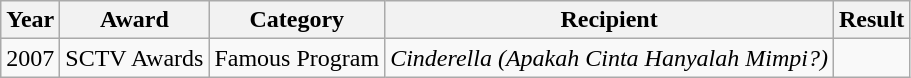<table class="wikitable plainrowheaders" style="text-align:center">
<tr>
<th scope="col">Year</th>
<th scope="col">Award</th>
<th scope="col">Category</th>
<th scope="col">Recipient</th>
<th scope="col">Result</th>
</tr>
<tr>
<td scope="row">2007</td>
<td>SCTV Awards</td>
<td>Famous Program</td>
<td><em>Cinderella (Apakah Cinta Hanyalah Mimpi?)</em></td>
<td></td>
</tr>
</table>
